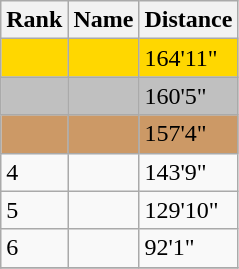<table class="wikitable">
<tr>
<th>Rank</th>
<th>Name</th>
<th>Distance</th>
</tr>
<tr style="background:gold;">
<td></td>
<td></td>
<td>164'11"</td>
</tr>
<tr style="background:silver;">
<td></td>
<td></td>
<td>160'5"</td>
</tr>
<tr style="background:#cc9966;">
<td></td>
<td></td>
<td>157'4"</td>
</tr>
<tr>
<td>4</td>
<td></td>
<td>143'9"</td>
</tr>
<tr>
<td>5</td>
<td></td>
<td>129'10"</td>
</tr>
<tr>
<td>6</td>
<td></td>
<td>92'1"</td>
</tr>
<tr>
</tr>
</table>
